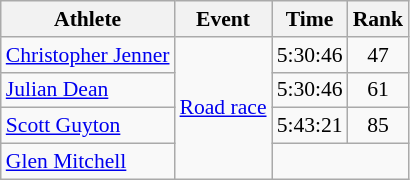<table class=wikitable style=font-size:90%;text-align:center>
<tr>
<th>Athlete</th>
<th>Event</th>
<th>Time</th>
<th>Rank</th>
</tr>
<tr>
<td align=left><a href='#'>Christopher Jenner</a></td>
<td align=left rowspan=4><a href='#'>Road race</a></td>
<td>5:30:46</td>
<td>47</td>
</tr>
<tr>
<td align=left><a href='#'>Julian Dean</a></td>
<td>5:30:46</td>
<td>61</td>
</tr>
<tr>
<td align=left><a href='#'>Scott Guyton</a></td>
<td>5:43:21</td>
<td>85</td>
</tr>
<tr>
<td align=left><a href='#'>Glen Mitchell</a></td>
<td colspan=2></td>
</tr>
</table>
